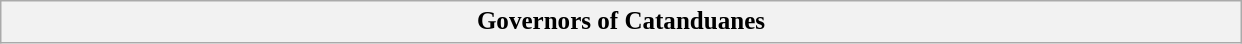<table class=wikitable style="font-size:95%;">
<tr>
<th style="font-size:110%;width:49em;">Governors of Catanduanes</th>
</tr>
</table>
